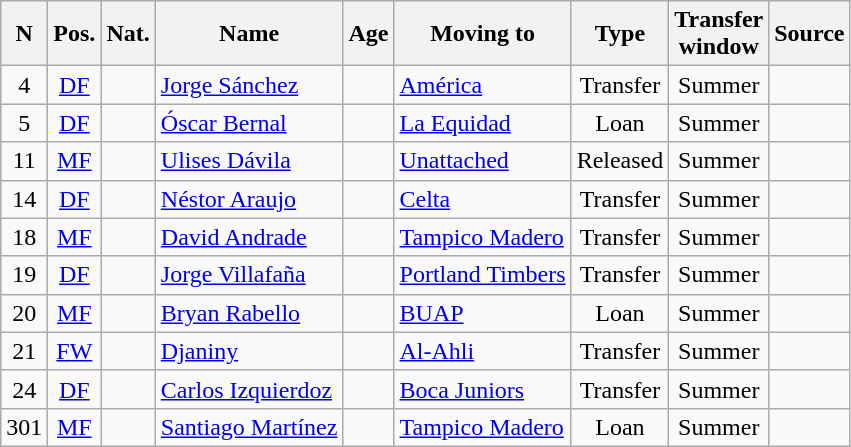<table class="wikitable sortable" style="text-align:center">
<tr>
<th>N</th>
<th>Pos.</th>
<th>Nat.</th>
<th>Name</th>
<th>Age</th>
<th>Moving to</th>
<th>Type</th>
<th>Transfer<br>window</th>
<th>Source</th>
</tr>
<tr>
<td>4</td>
<td><a href='#'>DF</a></td>
<td></td>
<td align=left><a href='#'>Jorge Sánchez</a></td>
<td></td>
<td align=left><a href='#'>América</a></td>
<td>Transfer</td>
<td>Summer</td>
<td></td>
</tr>
<tr>
<td>5</td>
<td><a href='#'>DF</a></td>
<td></td>
<td align=left><a href='#'>Óscar Bernal</a></td>
<td></td>
<td align=left> <a href='#'>La Equidad</a></td>
<td>Loan</td>
<td>Summer</td>
<td></td>
</tr>
<tr>
<td>11</td>
<td><a href='#'>MF</a></td>
<td></td>
<td align=left><a href='#'>Ulises Dávila</a></td>
<td></td>
<td align=left><a href='#'>Unattached</a></td>
<td>Released</td>
<td>Summer</td>
<td></td>
</tr>
<tr>
<td>14</td>
<td><a href='#'>DF</a></td>
<td></td>
<td align=left><a href='#'>Néstor Araujo</a></td>
<td></td>
<td align=left> <a href='#'>Celta</a></td>
<td>Transfer</td>
<td>Summer</td>
<td></td>
</tr>
<tr>
<td>18</td>
<td><a href='#'>MF</a></td>
<td></td>
<td align=left><a href='#'>David Andrade</a></td>
<td></td>
<td align=left><a href='#'>Tampico Madero</a></td>
<td>Transfer</td>
<td>Summer</td>
<td></td>
</tr>
<tr>
<td>19</td>
<td><a href='#'>DF</a></td>
<td></td>
<td align=left><a href='#'>Jorge Villafaña</a></td>
<td></td>
<td align=left> <a href='#'>Portland Timbers</a></td>
<td>Transfer</td>
<td>Summer</td>
<td></td>
</tr>
<tr>
<td>20</td>
<td><a href='#'>MF</a></td>
<td></td>
<td align=left><a href='#'>Bryan Rabello</a></td>
<td></td>
<td align=left><a href='#'>BUAP</a></td>
<td>Loan</td>
<td>Summer</td>
<td></td>
</tr>
<tr>
<td>21</td>
<td><a href='#'>FW</a></td>
<td></td>
<td align=left><a href='#'>Djaniny</a></td>
<td></td>
<td align=left> <a href='#'>Al-Ahli</a></td>
<td>Transfer</td>
<td>Summer</td>
<td></td>
</tr>
<tr>
<td>24</td>
<td><a href='#'>DF</a></td>
<td></td>
<td align=left><a href='#'>Carlos Izquierdoz</a></td>
<td></td>
<td align=left> <a href='#'>Boca Juniors</a></td>
<td>Transfer</td>
<td>Summer</td>
<td></td>
</tr>
<tr>
<td>301</td>
<td><a href='#'>MF</a></td>
<td></td>
<td align=left><a href='#'>Santiago Martínez</a></td>
<td></td>
<td align=left><a href='#'>Tampico Madero</a></td>
<td>Loan</td>
<td>Summer</td>
<td></td>
</tr>
</table>
